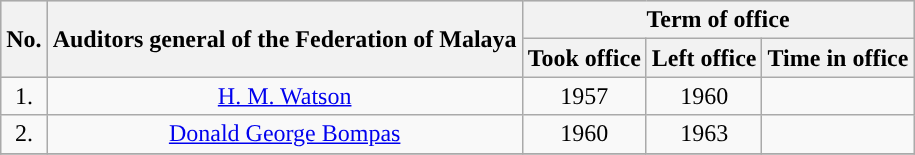<table class="wikitable" style="text-align:center;">
<tr style="background:#cccccc">
<th rowspan=2>No.</th>
<th rowspan=2>Auditors general of the Federation of Malaya</th>
<th colspan=3>Term of office</th>
</tr>
<tr>
<th>Took office</th>
<th>Left office</th>
<th>Time in office</th>
</tr>
<tr>
<td>1.</td>
<td><a href='#'>H. M. Watson</a></td>
<td>1957</td>
<td>1960</td>
<td></td>
</tr>
<tr>
<td>2.</td>
<td><a href='#'>Donald George Bompas</a></td>
<td>1960</td>
<td>1963</td>
<td></td>
</tr>
<tr>
</tr>
</table>
